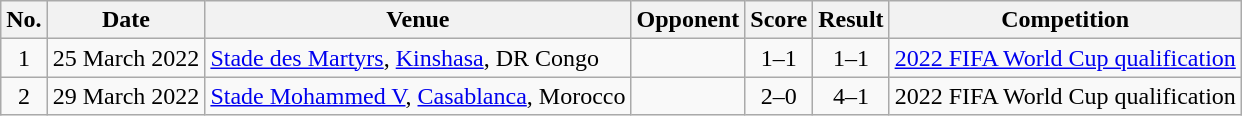<table class="wikitable sortable">
<tr>
<th scope="col">No.</th>
<th scope="col">Date</th>
<th scope="col">Venue</th>
<th scope="col">Opponent</th>
<th scope="col">Score</th>
<th scope="col">Result</th>
<th scope="col">Competition</th>
</tr>
<tr>
<td align="center">1</td>
<td>25 March 2022</td>
<td><a href='#'>Stade des Martyrs</a>, <a href='#'>Kinshasa</a>, DR Congo</td>
<td></td>
<td align="center">1–1</td>
<td align="center">1–1</td>
<td><a href='#'>2022 FIFA World Cup qualification</a></td>
</tr>
<tr>
<td align="center">2</td>
<td>29 March 2022</td>
<td><a href='#'>Stade Mohammed V</a>, <a href='#'>Casablanca</a>, Morocco</td>
<td></td>
<td align="center">2–0</td>
<td align="center">4–1</td>
<td>2022 FIFA World Cup qualification</td>
</tr>
</table>
